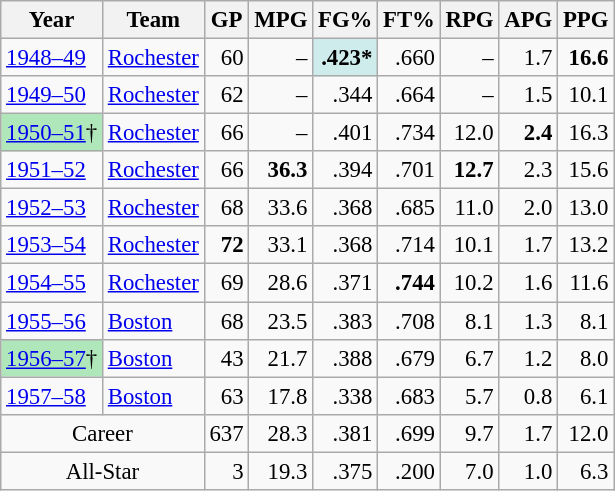<table class="wikitable sortable" style="font-size:95%; text-align:right;">
<tr>
<th>Year</th>
<th>Team</th>
<th>GP</th>
<th>MPG</th>
<th>FG%</th>
<th>FT%</th>
<th>RPG</th>
<th>APG</th>
<th>PPG</th>
</tr>
<tr>
<td style="text-align:left;"><a href='#'>1948–49</a></td>
<td style="text-align:left;"><a href='#'>Rochester</a></td>
<td>60</td>
<td>–</td>
<td style="background:#cfecec;"><strong>.423*</strong></td>
<td>.660</td>
<td>–</td>
<td>1.7</td>
<td><strong>16.6</strong></td>
</tr>
<tr>
<td style="text-align:left;"><a href='#'>1949–50</a></td>
<td style="text-align:left;"><a href='#'>Rochester</a></td>
<td>62</td>
<td>–</td>
<td>.344</td>
<td>.664</td>
<td>–</td>
<td>1.5</td>
<td>10.1</td>
</tr>
<tr>
<td style="text-align:left;background:#afe6ba;"><a href='#'>1950–51</a>†</td>
<td style="text-align:left;"><a href='#'>Rochester</a></td>
<td>66</td>
<td>–</td>
<td>.401</td>
<td>.734</td>
<td>12.0</td>
<td><strong>2.4</strong></td>
<td>16.3</td>
</tr>
<tr>
<td style="text-align:left;"><a href='#'>1951–52</a></td>
<td style="text-align:left;"><a href='#'>Rochester</a></td>
<td>66</td>
<td><strong>36.3</strong></td>
<td>.394</td>
<td>.701</td>
<td><strong>12.7</strong></td>
<td>2.3</td>
<td>15.6</td>
</tr>
<tr>
<td style="text-align:left;"><a href='#'>1952–53</a></td>
<td style="text-align:left;"><a href='#'>Rochester</a></td>
<td>68</td>
<td>33.6</td>
<td>.368</td>
<td>.685</td>
<td>11.0</td>
<td>2.0</td>
<td>13.0</td>
</tr>
<tr>
<td style="text-align:left;"><a href='#'>1953–54</a></td>
<td style="text-align:left;"><a href='#'>Rochester</a></td>
<td><strong>72</strong></td>
<td>33.1</td>
<td>.368</td>
<td>.714</td>
<td>10.1</td>
<td>1.7</td>
<td>13.2</td>
</tr>
<tr>
<td style="text-align:left;"><a href='#'>1954–55</a></td>
<td style="text-align:left;"><a href='#'>Rochester</a></td>
<td>69</td>
<td>28.6</td>
<td>.371</td>
<td><strong>.744</strong></td>
<td>10.2</td>
<td>1.6</td>
<td>11.6</td>
</tr>
<tr>
<td style="text-align:left;"><a href='#'>1955–56</a></td>
<td style="text-align:left;"><a href='#'>Boston</a></td>
<td>68</td>
<td>23.5</td>
<td>.383</td>
<td>.708</td>
<td>8.1</td>
<td>1.3</td>
<td>8.1</td>
</tr>
<tr>
<td style="text-align:left;background:#afe6ba;"><a href='#'>1956–57</a>†</td>
<td style="text-align:left;"><a href='#'>Boston</a></td>
<td>43</td>
<td>21.7</td>
<td>.388</td>
<td>.679</td>
<td>6.7</td>
<td>1.2</td>
<td>8.0</td>
</tr>
<tr>
<td style="text-align:left;"><a href='#'>1957–58</a></td>
<td style="text-align:left;"><a href='#'>Boston</a></td>
<td>63</td>
<td>17.8</td>
<td>.338</td>
<td>.683</td>
<td>5.7</td>
<td>0.8</td>
<td>6.1</td>
</tr>
<tr class="sortbottom">
<td colspan="2" style="text-align:center;">Career</td>
<td>637</td>
<td>28.3</td>
<td>.381</td>
<td>.699</td>
<td>9.7</td>
<td>1.7</td>
<td>12.0</td>
</tr>
<tr class="sortbottom">
<td colspan="2" style="text-align:center;">All-Star</td>
<td>3</td>
<td>19.3</td>
<td>.375</td>
<td>.200</td>
<td>7.0</td>
<td>1.0</td>
<td>6.3</td>
</tr>
</table>
